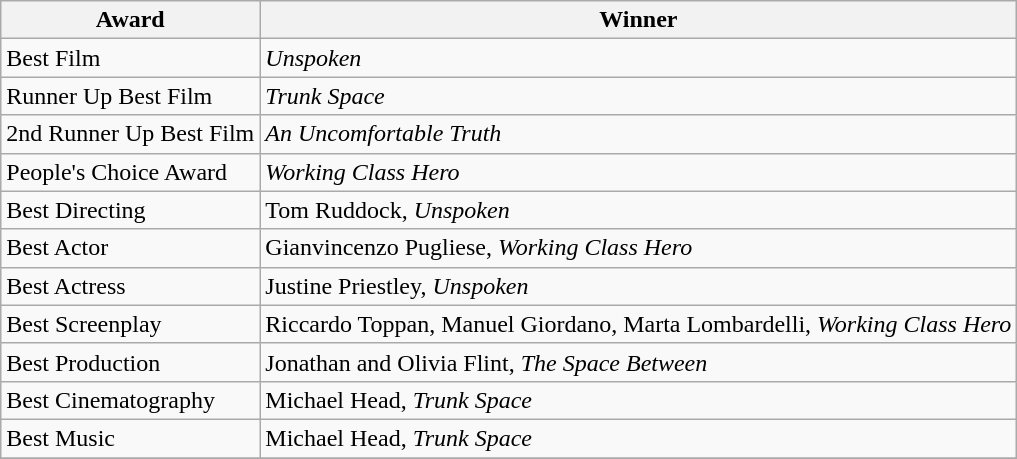<table class="wikitable">
<tr>
<th>Award</th>
<th>Winner</th>
</tr>
<tr>
<td>Best Film</td>
<td><em>Unspoken</em></td>
</tr>
<tr>
<td>Runner Up Best Film</td>
<td><em>Trunk Space</em></td>
</tr>
<tr>
<td>2nd Runner Up Best Film</td>
<td><em>An Uncomfortable Truth</em></td>
</tr>
<tr>
<td>People's Choice Award</td>
<td><em>Working Class Hero</em></td>
</tr>
<tr>
<td>Best Directing</td>
<td>Tom Ruddock, <em>Unspoken</em></td>
</tr>
<tr>
<td>Best Actor</td>
<td>Gianvincenzo Pugliese, <em>Working Class Hero</em></td>
</tr>
<tr>
<td>Best Actress</td>
<td>Justine Priestley, <em>Unspoken</em></td>
</tr>
<tr>
<td>Best Screenplay</td>
<td>Riccardo Toppan, Manuel Giordano, Marta Lombardelli, <em>Working Class Hero</em></td>
</tr>
<tr>
<td>Best Production</td>
<td>Jonathan and Olivia Flint, <em>The Space Between</em></td>
</tr>
<tr>
<td>Best Cinematography</td>
<td>Michael Head, <em>Trunk Space</em></td>
</tr>
<tr>
<td>Best Music</td>
<td>Michael Head, <em>Trunk Space</em></td>
</tr>
<tr>
</tr>
</table>
